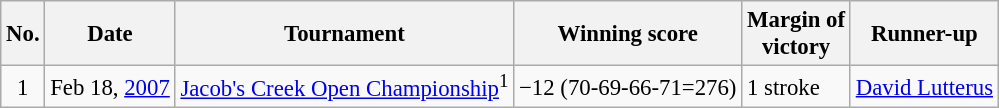<table class="wikitable" style="font-size:95%;">
<tr>
<th>No.</th>
<th>Date</th>
<th>Tournament</th>
<th>Winning score</th>
<th>Margin of<br>victory</th>
<th>Runner-up</th>
</tr>
<tr>
<td align=center>1</td>
<td align=right>Feb 18, <a href='#'>2007</a></td>
<td><a href='#'>Jacob's Creek Open Championship</a><sup>1</sup></td>
<td>−12 (70-69-66-71=276)</td>
<td>1 stroke</td>
<td> <a href='#'>David Lutterus</a></td>
</tr>
</table>
